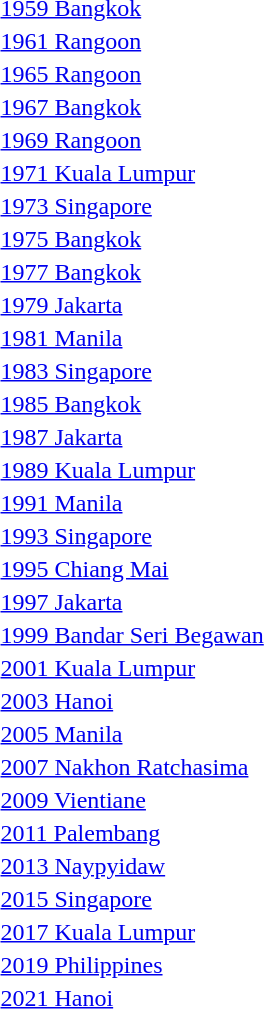<table>
<tr>
<td><a href='#'>1959 Bangkok</a></td>
<td></td>
<td></td>
<td></td>
</tr>
<tr>
<td><a href='#'>1961 Rangoon</a></td>
<td></td>
<td></td>
<td></td>
</tr>
<tr>
<td><a href='#'>1965 Rangoon</a></td>
<td></td>
<td></td>
<td></td>
</tr>
<tr>
<td><a href='#'>1967 Bangkok</a></td>
<td></td>
<td></td>
<td></td>
</tr>
<tr>
<td><a href='#'>1969 Rangoon</a></td>
<td></td>
<td></td>
<td></td>
</tr>
<tr>
<td><a href='#'>1971 Kuala Lumpur</a></td>
<td></td>
<td></td>
<td></td>
</tr>
<tr>
<td><a href='#'>1973 Singapore</a></td>
<td></td>
<td></td>
<td></td>
</tr>
<tr>
<td><a href='#'>1975 Bangkok</a></td>
<td></td>
<td></td>
<td></td>
</tr>
<tr>
<td><a href='#'>1977 Bangkok</a></td>
<td></td>
<td></td>
<td></td>
</tr>
<tr>
<td><a href='#'>1979 Jakarta</a></td>
<td></td>
<td></td>
<td></td>
</tr>
<tr>
<td><a href='#'>1981 Manila</a></td>
<td></td>
<td></td>
<td></td>
</tr>
<tr>
<td><a href='#'>1983 Singapore</a></td>
<td></td>
<td></td>
<td></td>
</tr>
<tr>
<td><a href='#'>1985 Bangkok</a></td>
<td></td>
<td></td>
<td></td>
</tr>
<tr>
<td><a href='#'>1987 Jakarta</a></td>
<td></td>
<td></td>
<td></td>
</tr>
<tr>
<td><a href='#'>1989 Kuala Lumpur</a></td>
<td></td>
<td></td>
<td></td>
</tr>
<tr>
<td><a href='#'>1991 Manila</a></td>
<td></td>
<td></td>
<td></td>
</tr>
<tr>
<td><a href='#'>1993 Singapore</a></td>
<td></td>
<td></td>
<td></td>
</tr>
<tr>
<td><a href='#'>1995 Chiang Mai</a></td>
<td></td>
<td></td>
<td></td>
</tr>
<tr>
<td><a href='#'>1997 Jakarta</a></td>
<td></td>
<td></td>
<td></td>
</tr>
<tr>
<td><a href='#'>1999 Bandar Seri Begawan</a></td>
<td></td>
<td></td>
<td></td>
</tr>
<tr>
<td><a href='#'>2001 Kuala Lumpur</a></td>
<td></td>
<td></td>
<td></td>
</tr>
<tr>
<td><a href='#'>2003 Hanoi</a></td>
<td></td>
<td></td>
<td></td>
</tr>
<tr>
<td><a href='#'>2005 Manila</a></td>
<td></td>
<td></td>
<td></td>
</tr>
<tr>
<td><a href='#'>2007 Nakhon Ratchasima</a></td>
<td></td>
<td></td>
<td></td>
</tr>
<tr>
<td><a href='#'>2009 Vientiane</a></td>
<td></td>
<td></td>
<td></td>
</tr>
<tr>
<td><a href='#'>2011 Palembang</a></td>
<td></td>
<td></td>
<td></td>
</tr>
<tr>
<td><a href='#'>2013 Naypyidaw</a></td>
<td></td>
<td></td>
<td></td>
</tr>
<tr>
<td><a href='#'>2015 Singapore</a></td>
<td></td>
<td></td>
<td></td>
</tr>
<tr>
<td><a href='#'>2017 Kuala Lumpur</a></td>
<td></td>
<td></td>
<td></td>
</tr>
<tr>
<td><a href='#'>2019 Philippines</a></td>
<td></td>
<td></td>
<td></td>
</tr>
<tr>
<td><a href='#'>2021 Hanoi</a></td>
<td></td>
<td></td>
<td></td>
</tr>
<tr>
</tr>
</table>
